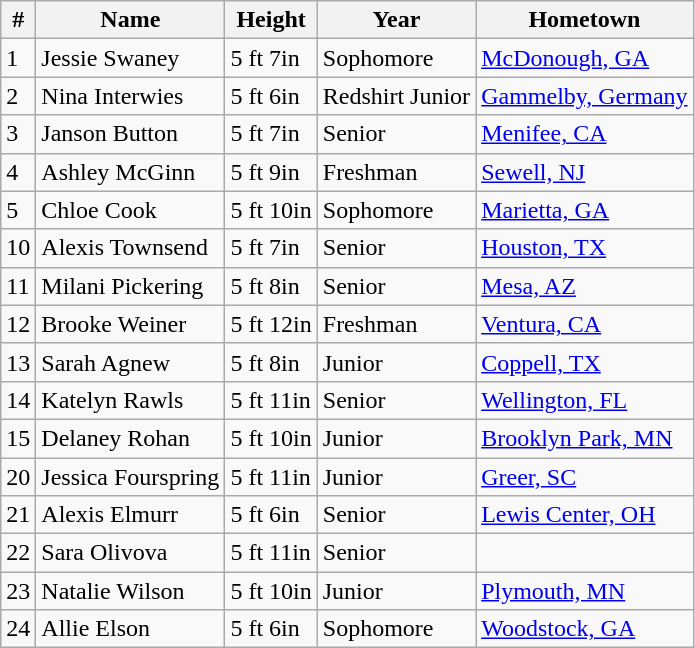<table class="wikitable">
<tr>
<th>#</th>
<th>Name</th>
<th>Height</th>
<th>Year</th>
<th>Hometown</th>
</tr>
<tr>
<td>1</td>
<td>Jessie Swaney</td>
<td>5 ft 7in</td>
<td>Sophomore</td>
<td><a href='#'>McDonough, GA</a></td>
</tr>
<tr>
<td>2</td>
<td>Nina Interwies</td>
<td>5 ft 6in</td>
<td>Redshirt Junior</td>
<td><a href='#'>Gammelby, Germany</a></td>
</tr>
<tr>
<td>3</td>
<td>Janson Button</td>
<td>5 ft 7in</td>
<td>Senior</td>
<td><a href='#'>Menifee, CA</a></td>
</tr>
<tr>
<td>4</td>
<td>Ashley McGinn</td>
<td>5 ft 9in</td>
<td>Freshman</td>
<td><a href='#'>Sewell, NJ</a></td>
</tr>
<tr>
<td>5</td>
<td>Chloe Cook</td>
<td>5 ft 10in</td>
<td>Sophomore</td>
<td><a href='#'>Marietta, GA</a></td>
</tr>
<tr>
<td>10</td>
<td>Alexis Townsend</td>
<td>5 ft 7in</td>
<td>Senior</td>
<td><a href='#'>Houston, TX</a></td>
</tr>
<tr>
<td>11</td>
<td>Milani Pickering</td>
<td>5 ft 8in</td>
<td>Senior</td>
<td><a href='#'>Mesa, AZ</a></td>
</tr>
<tr>
<td>12</td>
<td>Brooke Weiner</td>
<td>5 ft 12in</td>
<td>Freshman</td>
<td><a href='#'>Ventura, CA</a></td>
</tr>
<tr>
<td>13</td>
<td>Sarah Agnew</td>
<td>5 ft 8in</td>
<td>Junior</td>
<td><a href='#'>Coppell, TX</a></td>
</tr>
<tr>
<td>14</td>
<td>Katelyn Rawls</td>
<td>5 ft 11in</td>
<td>Senior</td>
<td><a href='#'>Wellington, FL</a></td>
</tr>
<tr>
<td>15</td>
<td>Delaney Rohan</td>
<td>5 ft 10in</td>
<td>Junior</td>
<td><a href='#'>Brooklyn Park, MN</a></td>
</tr>
<tr>
<td>20</td>
<td>Jessica Fourspring</td>
<td>5 ft 11in</td>
<td>Junior</td>
<td><a href='#'>Greer, SC</a></td>
</tr>
<tr>
<td>21</td>
<td>Alexis Elmurr</td>
<td>5 ft 6in</td>
<td>Senior</td>
<td><a href='#'>Lewis Center, OH</a></td>
</tr>
<tr>
<td>22</td>
<td>Sara Olivova</td>
<td>5 ft 11in</td>
<td>Senior</td>
<td></td>
</tr>
<tr>
<td>23</td>
<td>Natalie Wilson</td>
<td>5 ft 10in</td>
<td>Junior</td>
<td><a href='#'>Plymouth, MN</a></td>
</tr>
<tr>
<td>24</td>
<td>Allie Elson</td>
<td>5 ft 6in</td>
<td>Sophomore</td>
<td><a href='#'>Woodstock, GA</a></td>
</tr>
</table>
